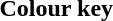<table class="toccolours">
<tr>
<th>Colour key</th>
</tr>
<tr>
<td></td>
</tr>
</table>
